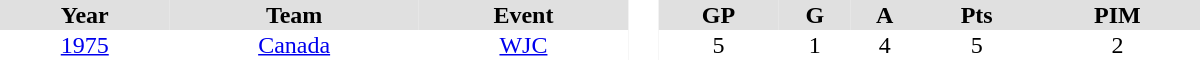<table border="0" cellpadding="1" cellspacing="0" style="text-align:center; width:50em">
<tr ALIGN="center" bgcolor="#e0e0e0">
<th>Year</th>
<th>Team</th>
<th>Event</th>
<th rowspan="99" bgcolor="#ffffff"> </th>
<th>GP</th>
<th>G</th>
<th>A</th>
<th>Pts</th>
<th>PIM</th>
</tr>
<tr>
<td><a href='#'>1975</a></td>
<td><a href='#'>Canada</a></td>
<td><a href='#'>WJC</a></td>
<td>5</td>
<td>1</td>
<td>4</td>
<td>5</td>
<td>2</td>
</tr>
</table>
